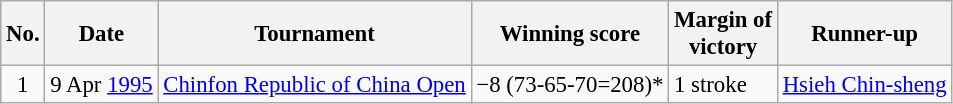<table class="wikitable" style="font-size:95%;">
<tr>
<th>No.</th>
<th>Date</th>
<th>Tournament</th>
<th>Winning score</th>
<th>Margin of<br>victory</th>
<th>Runner-up</th>
</tr>
<tr>
<td align=center>1</td>
<td align=right>9 Apr <a href='#'>1995</a></td>
<td><a href='#'>Chinfon Republic of China Open</a></td>
<td>−8 (73-65-70=208)*</td>
<td>1 stroke</td>
<td> <a href='#'>Hsieh Chin-sheng</a></td>
</tr>
</table>
